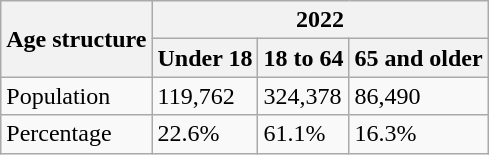<table class="wikitable">
<tr>
<th rowspan="2">Age structure</th>
<th colspan="3">2022</th>
</tr>
<tr>
<th>Under 18</th>
<th>18 to 64</th>
<th>65 and older</th>
</tr>
<tr>
<td>Population</td>
<td>119,762</td>
<td>324,378</td>
<td>86,490</td>
</tr>
<tr>
<td>Percentage</td>
<td>22.6%</td>
<td>61.1%</td>
<td>16.3%</td>
</tr>
</table>
